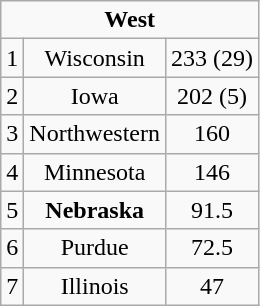<table class="wikitable" style="display: inline-table;">
<tr align="center">
<td align="center" Colspan="3"><strong>West</strong><br></td>
</tr>
<tr align="center">
<td>1</td>
<td>Wisconsin</td>
<td>233 (29)</td>
</tr>
<tr align="center">
<td>2</td>
<td>Iowa</td>
<td>202 (5)</td>
</tr>
<tr align="center">
<td>3</td>
<td>Northwestern</td>
<td>160</td>
</tr>
<tr align="center">
<td>4</td>
<td>Minnesota</td>
<td>146</td>
</tr>
<tr align="center">
<td>5</td>
<td><strong>Nebraska</strong></td>
<td>91.5</td>
</tr>
<tr align="center">
<td>6</td>
<td>Purdue</td>
<td>72.5</td>
</tr>
<tr align="center">
<td>7</td>
<td>Illinois</td>
<td>47</td>
</tr>
</table>
